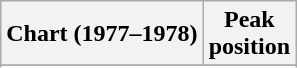<table class="wikitable sortable">
<tr>
<th>Chart (1977–1978)</th>
<th>Peak<br>position</th>
</tr>
<tr>
</tr>
<tr>
</tr>
<tr>
</tr>
<tr>
</tr>
<tr>
</tr>
</table>
